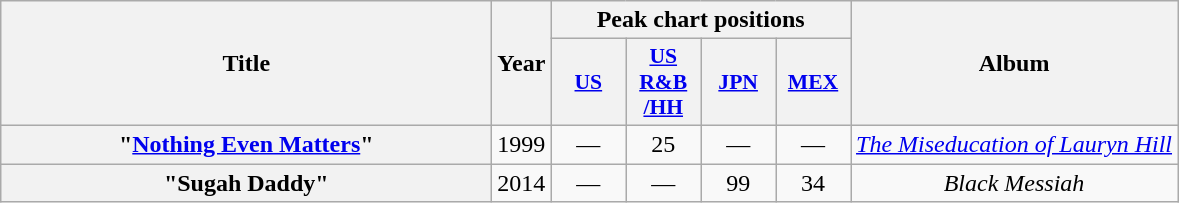<table class="wikitable plainrowheaders" style="text-align:center;">
<tr>
<th scope="col" rowspan="2" style="width:20em;">Title</th>
<th scope="col" rowspan="2">Year</th>
<th scope="col" colspan="4">Peak chart positions</th>
<th scope="col" rowspan="2">Album</th>
</tr>
<tr>
<th scope="col" style="width:3em;font-size:90%;"><a href='#'>US</a><br></th>
<th scope="col" style="width:3em;font-size:90%;"><a href='#'>US<br>R&B<br>/HH</a><br></th>
<th scope="col" style="width:3em;font-size:90%;"><a href='#'>JPN</a><br></th>
<th scope="col" style="width:3em;font-size:90%;"><a href='#'>MEX</a><br></th>
</tr>
<tr>
<th scope="row">"<a href='#'>Nothing Even Matters</a>" <br></th>
<td>1999</td>
<td>—</td>
<td>25</td>
<td>—</td>
<td>—</td>
<td><em><a href='#'>The Miseducation of Lauryn Hill</a></em></td>
</tr>
<tr>
<th scope="row">"Sugah Daddy" <br></th>
<td>2014</td>
<td>—</td>
<td>—</td>
<td>99</td>
<td>34</td>
<td><em>Black Messiah</em></td>
</tr>
</table>
